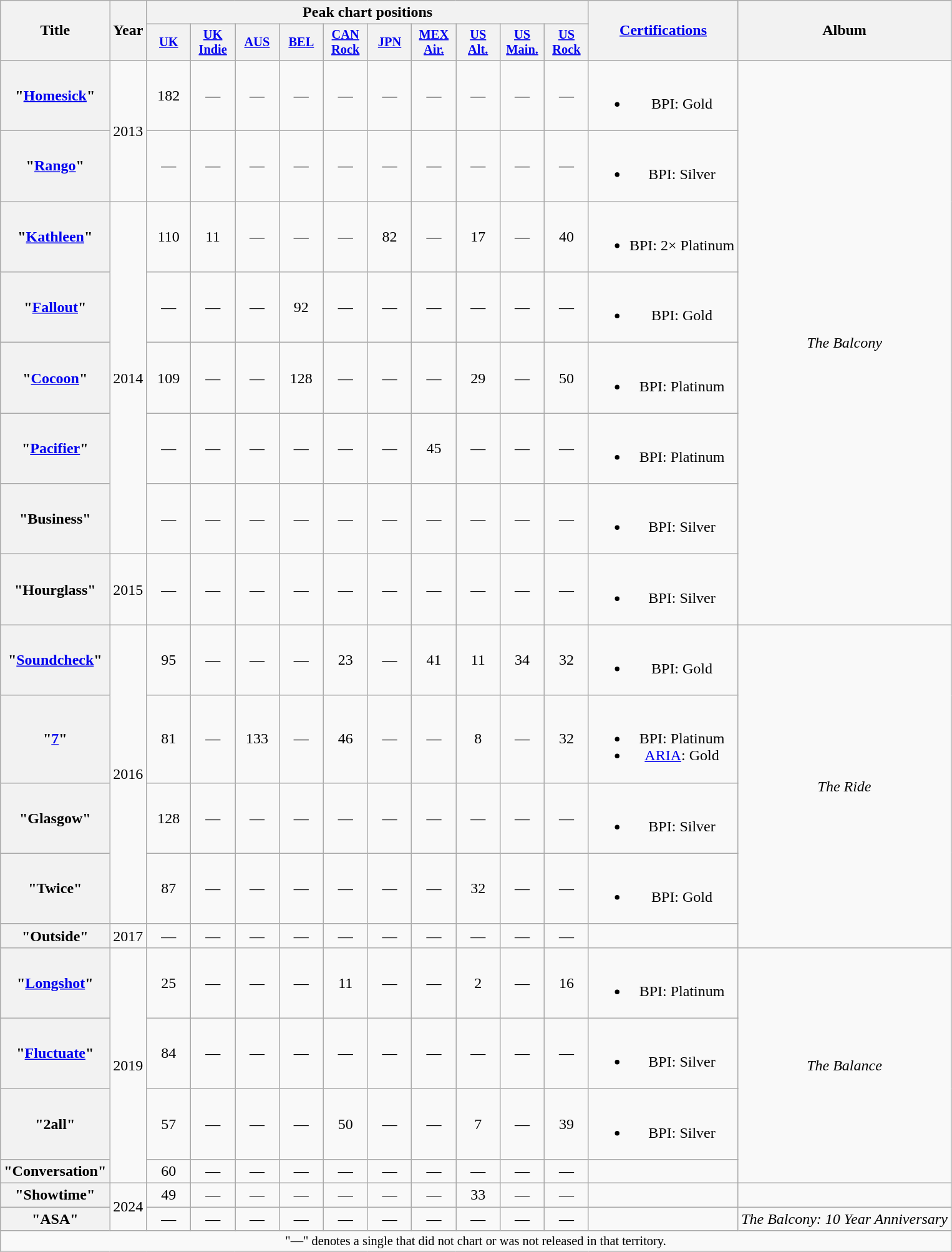<table class="wikitable plainrowheaders" style="text-align:center;">
<tr>
<th scope="col" rowspan="2">Title</th>
<th scope="col" rowspan="2">Year</th>
<th scope="col" colspan="10">Peak chart positions</th>
<th scope="col" rowspan="2"><a href='#'>Certifications</a></th>
<th scope="col" rowspan="2">Album</th>
</tr>
<tr>
<th scope="col" style="width:3em;font-size:85%;"><a href='#'>UK</a><br></th>
<th scope="col" style="width:3em;font-size:85%;"><a href='#'>UK<br>Indie</a><br></th>
<th scope="col" style="width:3em;font-size:85%;"><a href='#'>AUS</a><br></th>
<th scope="col" style="width:3em;font-size:85%;"><a href='#'>BEL</a><br></th>
<th scope="col" style="width:3em;font-size:85%;"><a href='#'>CAN<br>Rock</a><br></th>
<th scope="col" style="width:3em;font-size:85%;"><a href='#'>JPN</a><br></th>
<th scope="col" style="width:3em;font-size:85%;"><a href='#'>MEX<br> Air.</a><br></th>
<th scope="col" style="width:3em;font-size:85%;"><a href='#'>US<br>Alt.</a><br></th>
<th scope="col" style="width:3em;font-size:85%;"><a href='#'>US<br>Main.</a><br></th>
<th scope="col" style="width:3em;font-size:85%;"><a href='#'>US<br>Rock</a><br></th>
</tr>
<tr>
<th scope="row">"<a href='#'>Homesick</a>"</th>
<td scope="col" rowspan="2">2013</td>
<td>182</td>
<td>—</td>
<td>—</td>
<td>—</td>
<td>—</td>
<td>—</td>
<td>—</td>
<td>—</td>
<td>—</td>
<td>—</td>
<td><br><ul><li>BPI: Gold</li></ul></td>
<td rowspan="8"><em>The Balcony</em></td>
</tr>
<tr>
<th scope="row">"<a href='#'>Rango</a>"</th>
<td>—</td>
<td>—</td>
<td>—</td>
<td>—</td>
<td>—</td>
<td>—</td>
<td>—</td>
<td>—</td>
<td>—</td>
<td>—</td>
<td><br><ul><li>BPI: Silver</li></ul></td>
</tr>
<tr>
<th scope="row">"<a href='#'>Kathleen</a>"</th>
<td rowspan="5">2014</td>
<td>110</td>
<td>11</td>
<td>—</td>
<td>—</td>
<td>—</td>
<td>82</td>
<td>—</td>
<td>17</td>
<td>—</td>
<td>40</td>
<td><br><ul><li>BPI: 2× Platinum</li></ul></td>
</tr>
<tr>
<th scope="row">"<a href='#'>Fallout</a>"</th>
<td>—</td>
<td>—</td>
<td>—</td>
<td>92</td>
<td>—</td>
<td>—</td>
<td>—</td>
<td>—</td>
<td>—</td>
<td>—</td>
<td><br><ul><li>BPI: Gold</li></ul></td>
</tr>
<tr>
<th scope="row">"<a href='#'>Cocoon</a>"</th>
<td>109</td>
<td>—</td>
<td>—</td>
<td>128</td>
<td>—</td>
<td>—</td>
<td>—</td>
<td>29</td>
<td>—</td>
<td>50</td>
<td><br><ul><li>BPI: Platinum</li></ul></td>
</tr>
<tr>
<th scope="row">"<a href='#'>Pacifier</a>"</th>
<td>—</td>
<td>—</td>
<td>—</td>
<td>—</td>
<td>—</td>
<td>—</td>
<td>45</td>
<td>—</td>
<td>—</td>
<td>—</td>
<td><br><ul><li>BPI: Platinum</li></ul></td>
</tr>
<tr>
<th scope="row">"Business"</th>
<td>—</td>
<td>—</td>
<td>—</td>
<td>—</td>
<td>—</td>
<td>—</td>
<td>—</td>
<td>—</td>
<td>—</td>
<td>—</td>
<td><br><ul><li>BPI: Silver</li></ul></td>
</tr>
<tr>
<th scope="row">"Hourglass"</th>
<td>2015</td>
<td>—</td>
<td>—</td>
<td>—</td>
<td>—</td>
<td>—</td>
<td>—</td>
<td>—</td>
<td>—</td>
<td>—</td>
<td>—</td>
<td><br><ul><li>BPI: Silver</li></ul></td>
</tr>
<tr>
<th scope="row">"<a href='#'>Soundcheck</a>"</th>
<td scope="col" rowspan="4">2016</td>
<td>95</td>
<td>—</td>
<td>—</td>
<td>—</td>
<td>23</td>
<td>—</td>
<td>41</td>
<td>11</td>
<td>34</td>
<td>32</td>
<td><br><ul><li>BPI: Gold</li></ul></td>
<td scope="col" rowspan="5"><em>The Ride</em></td>
</tr>
<tr>
<th scope="row">"<a href='#'>7</a>"</th>
<td>81</td>
<td>—</td>
<td>133</td>
<td>—</td>
<td>46</td>
<td>—</td>
<td>—</td>
<td>8</td>
<td>—</td>
<td>32</td>
<td><br><ul><li>BPI: Platinum</li><li><a href='#'>ARIA</a>: Gold</li></ul></td>
</tr>
<tr>
<th scope="row">"Glasgow"</th>
<td>128</td>
<td>—</td>
<td>—</td>
<td>—</td>
<td>—</td>
<td>—</td>
<td>—</td>
<td>—</td>
<td>—</td>
<td>—</td>
<td><br><ul><li>BPI: Silver</li></ul></td>
</tr>
<tr>
<th scope="row">"Twice"</th>
<td>87</td>
<td>—</td>
<td>—</td>
<td>—</td>
<td>—</td>
<td>—</td>
<td>—</td>
<td>32</td>
<td>—</td>
<td>—</td>
<td><br><ul><li>BPI: Gold</li></ul></td>
</tr>
<tr>
<th scope="row">"Outside"</th>
<td>2017</td>
<td>—</td>
<td>—</td>
<td>—</td>
<td>—</td>
<td>—</td>
<td>—</td>
<td>—</td>
<td>—</td>
<td>—</td>
<td>—</td>
<td></td>
</tr>
<tr>
<th scope="row">"<a href='#'>Longshot</a>"</th>
<td rowspan="4">2019</td>
<td>25</td>
<td>—</td>
<td>—</td>
<td>—</td>
<td>11</td>
<td>—</td>
<td>—</td>
<td>2</td>
<td>—</td>
<td>16</td>
<td><br><ul><li>BPI: Platinum</li></ul></td>
<td rowspan="4"><em>The Balance</em></td>
</tr>
<tr>
<th scope="row">"<a href='#'>Fluctuate</a>"</th>
<td>84</td>
<td>—</td>
<td>—</td>
<td>—</td>
<td>—</td>
<td>—</td>
<td>—</td>
<td>—</td>
<td>—</td>
<td>—</td>
<td><br><ul><li>BPI: Silver</li></ul></td>
</tr>
<tr>
<th scope="row">"2all"</th>
<td>57</td>
<td>—</td>
<td>—</td>
<td>—</td>
<td>50</td>
<td>—</td>
<td>—</td>
<td>7</td>
<td>—</td>
<td>39</td>
<td><br><ul><li>BPI: Silver</li></ul></td>
</tr>
<tr>
<th scope="row">"Conversation"</th>
<td>60</td>
<td>—</td>
<td>—</td>
<td>—</td>
<td>—</td>
<td>—</td>
<td>—</td>
<td>—</td>
<td>—</td>
<td>—</td>
<td></td>
</tr>
<tr>
<th scope="row">"Showtime"</th>
<td rowspan="2">2024</td>
<td>49</td>
<td>—</td>
<td>—</td>
<td>—</td>
<td>—</td>
<td>—</td>
<td>—</td>
<td>33</td>
<td>—</td>
<td>—</td>
<td></td>
<td></td>
</tr>
<tr>
<th scope="row">"ASA"</th>
<td>—</td>
<td>—</td>
<td>—</td>
<td>—</td>
<td>—</td>
<td>—</td>
<td>—</td>
<td>—</td>
<td>—</td>
<td>—</td>
<td></td>
<td><em>The Balcony: 10 Year Anniversary</em></td>
</tr>
<tr>
<td colspan="14" style="font-size:85%">"—" denotes a single that did not chart or was not released in that territory.</td>
</tr>
</table>
